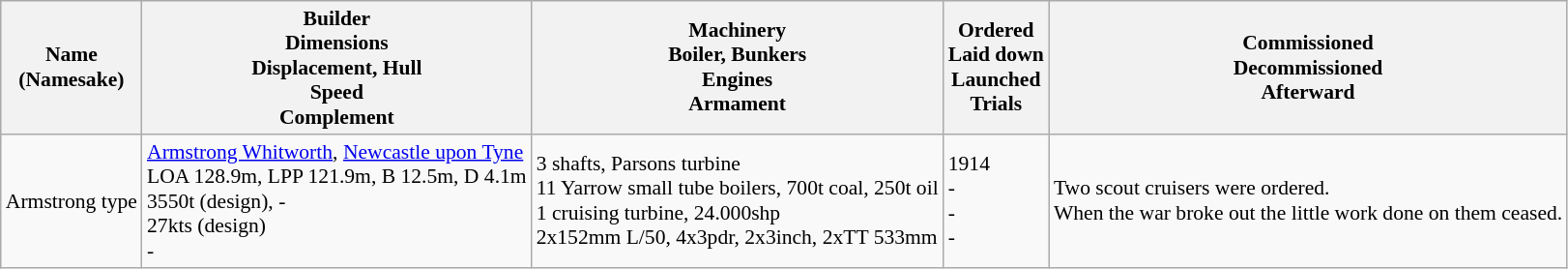<table class="wikitable" style="font-size:90%;">
<tr bgcolor="#e6e9ff">
<th>Name<br>(Namesake)</th>
<th>Builder<br>Dimensions<br>Displacement, Hull<br>Speed<br>Complement</th>
<th>Machinery<br>Boiler, Bunkers<br>Engines<br>Armament</th>
<th>Ordered<br>Laid down<br>Launched<br>Trials</th>
<th>Commissioned<br>Decommissioned<br>Afterward</th>
</tr>
<tr ---->
<td>Armstrong type</td>
<td> <a href='#'>Armstrong Whitworth</a>, <a href='#'>Newcastle upon Tyne</a><br>LOA 128.9m, LPP 121.9m, B 12.5m, D 4.1m<br>3550t (design), -<br>27kts (design)<br>-</td>
<td>3 shafts, Parsons turbine<br>11 Yarrow small tube boilers, 700t coal, 250t oil<br>1 cruising turbine, 24.000shp<br>2x152mm L/50, 4x3pdr, 2x3inch, 2xTT 533mm</td>
<td>1914<br>-<br>-<br>-</td>
<td>Two scout cruisers were ordered.<br>When the war broke out the little work done on them ceased.</td>
</tr>
</table>
